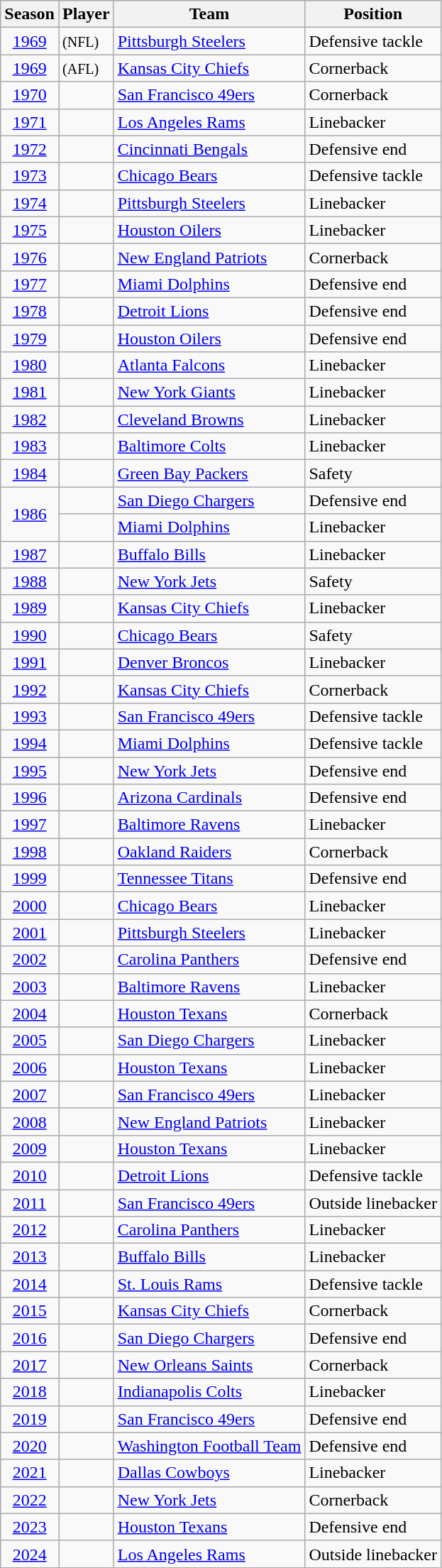<table class="wikitable sortable">
<tr>
<th>Season</th>
<th>Player</th>
<th>Team</th>
<th>Position</th>
</tr>
<tr>
<td style="text-align:center"><a href='#'>1969</a></td>
<td> <small>(NFL)</small></td>
<td><a href='#'>Pittsburgh Steelers</a></td>
<td>Defensive tackle</td>
</tr>
<tr>
<td style="text-align:center"><a href='#'>1969</a></td>
<td> <small>(AFL)</small></td>
<td><a href='#'>Kansas City Chiefs</a></td>
<td>Cornerback</td>
</tr>
<tr>
<td style="text-align:center"><a href='#'>1970</a></td>
<td></td>
<td><a href='#'>San Francisco 49ers</a></td>
<td>Cornerback</td>
</tr>
<tr>
<td style="text-align:center"><a href='#'>1971</a></td>
<td></td>
<td><a href='#'>Los Angeles Rams</a></td>
<td>Linebacker</td>
</tr>
<tr>
<td style="text-align:center"><a href='#'>1972</a></td>
<td></td>
<td><a href='#'>Cincinnati Bengals</a></td>
<td>Defensive end</td>
</tr>
<tr>
<td style="text-align:center"><a href='#'>1973</a></td>
<td></td>
<td><a href='#'>Chicago Bears</a></td>
<td>Defensive tackle</td>
</tr>
<tr>
<td style="text-align:center"><a href='#'>1974</a></td>
<td></td>
<td><a href='#'>Pittsburgh Steelers</a></td>
<td>Linebacker</td>
</tr>
<tr>
<td style="text-align:center"><a href='#'>1975</a></td>
<td></td>
<td><a href='#'>Houston Oilers</a></td>
<td>Linebacker</td>
</tr>
<tr>
<td style="text-align:center"><a href='#'>1976</a></td>
<td></td>
<td><a href='#'>New England Patriots</a></td>
<td>Cornerback</td>
</tr>
<tr>
<td style="text-align:center"><a href='#'>1977</a></td>
<td></td>
<td><a href='#'>Miami Dolphins</a></td>
<td>Defensive end</td>
</tr>
<tr>
<td style="text-align:center"><a href='#'>1978</a></td>
<td></td>
<td><a href='#'>Detroit Lions</a></td>
<td>Defensive end</td>
</tr>
<tr>
<td style="text-align:center"><a href='#'>1979</a></td>
<td></td>
<td><a href='#'>Houston Oilers</a></td>
<td>Defensive end</td>
</tr>
<tr>
<td style="text-align:center"><a href='#'>1980</a></td>
<td></td>
<td><a href='#'>Atlanta Falcons</a></td>
<td>Linebacker</td>
</tr>
<tr>
<td style="text-align:center"><a href='#'>1981</a></td>
<td></td>
<td><a href='#'>New York Giants</a></td>
<td>Linebacker</td>
</tr>
<tr>
<td style="text-align:center"><a href='#'>1982</a></td>
<td></td>
<td><a href='#'>Cleveland Browns</a></td>
<td>Linebacker</td>
</tr>
<tr>
<td style="text-align:center"><a href='#'>1983</a></td>
<td></td>
<td><a href='#'>Baltimore Colts</a></td>
<td>Linebacker</td>
</tr>
<tr>
<td style="text-align:center"><a href='#'>1984</a></td>
<td></td>
<td><a href='#'>Green Bay Packers</a></td>
<td>Safety</td>
</tr>
<tr>
<td style="text-align:center" rowspan=2><a href='#'>1986</a></td>
<td></td>
<td><a href='#'>San Diego Chargers</a></td>
<td>Defensive end</td>
</tr>
<tr>
<td></td>
<td><a href='#'>Miami Dolphins</a></td>
<td>Linebacker</td>
</tr>
<tr>
<td style="text-align:center"><a href='#'>1987</a></td>
<td></td>
<td><a href='#'>Buffalo Bills</a></td>
<td>Linebacker</td>
</tr>
<tr>
<td style="text-align:center"><a href='#'>1988</a></td>
<td></td>
<td><a href='#'>New York Jets</a></td>
<td>Safety</td>
</tr>
<tr>
<td style="text-align:center"><a href='#'>1989</a></td>
<td></td>
<td><a href='#'>Kansas City Chiefs</a></td>
<td>Linebacker</td>
</tr>
<tr>
<td style="text-align:center"><a href='#'>1990</a></td>
<td></td>
<td><a href='#'>Chicago Bears</a></td>
<td>Safety</td>
</tr>
<tr>
<td style="text-align:center"><a href='#'>1991</a></td>
<td></td>
<td><a href='#'>Denver Broncos</a></td>
<td>Linebacker</td>
</tr>
<tr>
<td style="text-align:center"><a href='#'>1992</a></td>
<td></td>
<td><a href='#'>Kansas City Chiefs</a></td>
<td>Cornerback</td>
</tr>
<tr>
<td style="text-align:center"><a href='#'>1993</a></td>
<td></td>
<td><a href='#'>San Francisco 49ers</a></td>
<td>Defensive tackle</td>
</tr>
<tr>
<td style="text-align:center"><a href='#'>1994</a></td>
<td></td>
<td><a href='#'>Miami Dolphins</a></td>
<td>Defensive tackle</td>
</tr>
<tr>
<td style="text-align:center"><a href='#'>1995</a></td>
<td></td>
<td><a href='#'>New York Jets</a></td>
<td>Defensive end</td>
</tr>
<tr>
<td style="text-align:center"><a href='#'>1996</a></td>
<td></td>
<td><a href='#'>Arizona Cardinals</a></td>
<td>Defensive end</td>
</tr>
<tr>
<td style="text-align:center"><a href='#'>1997</a></td>
<td></td>
<td><a href='#'>Baltimore Ravens</a></td>
<td>Linebacker</td>
</tr>
<tr>
<td style="text-align:center"><a href='#'>1998</a></td>
<td></td>
<td><a href='#'>Oakland Raiders</a></td>
<td>Cornerback</td>
</tr>
<tr>
<td style="text-align:center"><a href='#'>1999</a></td>
<td></td>
<td><a href='#'>Tennessee Titans</a></td>
<td>Defensive end</td>
</tr>
<tr>
<td style="text-align:center"><a href='#'>2000</a></td>
<td></td>
<td><a href='#'>Chicago Bears</a></td>
<td>Linebacker</td>
</tr>
<tr>
<td style="text-align:center"><a href='#'>2001</a></td>
<td></td>
<td><a href='#'>Pittsburgh Steelers</a></td>
<td>Linebacker</td>
</tr>
<tr>
<td style="text-align:center"><a href='#'>2002</a></td>
<td></td>
<td><a href='#'>Carolina Panthers</a></td>
<td>Defensive end</td>
</tr>
<tr>
<td style="text-align:center"><a href='#'>2003</a></td>
<td></td>
<td><a href='#'>Baltimore Ravens</a></td>
<td>Linebacker</td>
</tr>
<tr>
<td style="text-align:center"><a href='#'>2004</a></td>
<td></td>
<td><a href='#'>Houston Texans</a></td>
<td>Cornerback</td>
</tr>
<tr>
<td style="text-align:center"><a href='#'>2005</a></td>
<td></td>
<td><a href='#'>San Diego Chargers</a></td>
<td>Linebacker</td>
</tr>
<tr>
<td style="text-align:center"><a href='#'>2006</a></td>
<td></td>
<td><a href='#'>Houston Texans</a></td>
<td>Linebacker</td>
</tr>
<tr>
<td style="text-align:center"><a href='#'>2007</a></td>
<td></td>
<td><a href='#'>San Francisco 49ers</a></td>
<td>Linebacker</td>
</tr>
<tr>
<td style="text-align:center"><a href='#'>2008</a></td>
<td></td>
<td><a href='#'>New England Patriots</a></td>
<td>Linebacker</td>
</tr>
<tr>
<td style="text-align:center"><a href='#'>2009</a></td>
<td></td>
<td><a href='#'>Houston Texans</a></td>
<td>Linebacker</td>
</tr>
<tr>
<td style="text-align:center"><a href='#'>2010</a></td>
<td></td>
<td><a href='#'>Detroit Lions</a></td>
<td>Defensive tackle</td>
</tr>
<tr>
<td style="text-align:center"><a href='#'>2011</a></td>
<td></td>
<td><a href='#'>San Francisco 49ers</a></td>
<td>Outside linebacker</td>
</tr>
<tr>
<td style="text-align:center"><a href='#'>2012</a></td>
<td></td>
<td><a href='#'>Carolina Panthers</a></td>
<td>Linebacker</td>
</tr>
<tr>
<td style="text-align:center"><a href='#'>2013</a></td>
<td></td>
<td><a href='#'>Buffalo Bills</a></td>
<td>Linebacker</td>
</tr>
<tr>
<td style="text-align:center"><a href='#'>2014</a></td>
<td></td>
<td><a href='#'>St. Louis Rams</a></td>
<td>Defensive tackle</td>
</tr>
<tr>
<td style="text-align:center;"><a href='#'>2015</a></td>
<td></td>
<td><a href='#'>Kansas City Chiefs</a></td>
<td>Cornerback</td>
</tr>
<tr>
<td style="text-align:center;"><a href='#'>2016</a></td>
<td></td>
<td><a href='#'>San Diego Chargers</a></td>
<td>Defensive end</td>
</tr>
<tr>
<td style="text-align:center;"><a href='#'>2017</a></td>
<td></td>
<td><a href='#'>New Orleans Saints</a></td>
<td>Cornerback</td>
</tr>
<tr>
<td style="text-align:center"><a href='#'>2018</a></td>
<td></td>
<td><a href='#'>Indianapolis Colts</a></td>
<td>Linebacker</td>
</tr>
<tr>
<td style="text-align:center;"><a href='#'>2019</a></td>
<td></td>
<td><a href='#'>San Francisco 49ers</a></td>
<td>Defensive end</td>
</tr>
<tr>
<td style="text-align:center;"><a href='#'>2020</a></td>
<td></td>
<td><a href='#'>Washington Football Team</a></td>
<td>Defensive end</td>
</tr>
<tr>
<td style="text-align:center;"><a href='#'>2021</a></td>
<td></td>
<td><a href='#'>Dallas Cowboys</a></td>
<td>Linebacker</td>
</tr>
<tr>
<td style="text-align:center"><a href='#'>2022</a></td>
<td></td>
<td><a href='#'>New York Jets</a></td>
<td>Cornerback</td>
</tr>
<tr>
<td style="text-align:center"><a href='#'>2023</a></td>
<td></td>
<td><a href='#'>Houston Texans</a></td>
<td>Defensive end</td>
</tr>
<tr>
<td style="text-align:center"><a href='#'>2024</a></td>
<td></td>
<td><a href='#'>Los Angeles Rams</a></td>
<td>Outside linebacker</td>
</tr>
</table>
